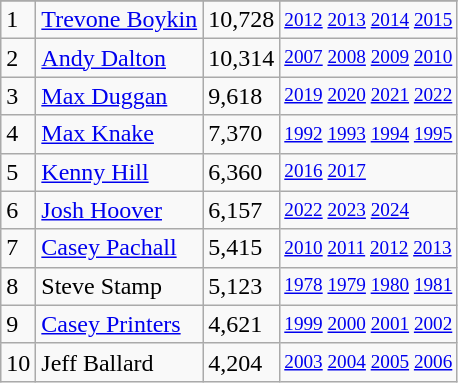<table class="wikitable">
<tr>
</tr>
<tr>
<td>1</td>
<td><a href='#'>Trevone Boykin</a></td>
<td>10,728</td>
<td style="font-size:80%;"><a href='#'>2012</a> <a href='#'>2013</a> <a href='#'>2014</a> <a href='#'>2015</a></td>
</tr>
<tr>
<td>2</td>
<td><a href='#'>Andy Dalton</a></td>
<td>10,314</td>
<td style="font-size:80%;"><a href='#'>2007</a> <a href='#'>2008</a> <a href='#'>2009</a> <a href='#'>2010</a></td>
</tr>
<tr>
<td>3</td>
<td><a href='#'>Max Duggan</a></td>
<td>9,618</td>
<td style="font-size:80%;"><a href='#'>2019</a> <a href='#'>2020</a> <a href='#'>2021</a> <a href='#'>2022</a></td>
</tr>
<tr>
<td>4</td>
<td><a href='#'>Max Knake</a></td>
<td>7,370</td>
<td style="font-size:80%;"><a href='#'>1992</a> <a href='#'>1993</a> <a href='#'>1994</a> <a href='#'>1995</a></td>
</tr>
<tr>
<td>5</td>
<td><a href='#'>Kenny Hill</a></td>
<td>6,360</td>
<td style="font-size:80%;"><a href='#'>2016</a> <a href='#'>2017</a></td>
</tr>
<tr>
<td>6</td>
<td><a href='#'>Josh Hoover</a></td>
<td>6,157</td>
<td style="font-size:80%;"><a href='#'>2022</a> <a href='#'>2023</a> <a href='#'>2024</a></td>
</tr>
<tr>
<td>7</td>
<td><a href='#'>Casey Pachall</a></td>
<td>5,415</td>
<td style="font-size:80%;"><a href='#'>2010</a> <a href='#'>2011</a> <a href='#'>2012</a> <a href='#'>2013</a></td>
</tr>
<tr>
<td>8</td>
<td>Steve Stamp</td>
<td>5,123</td>
<td style="font-size:80%;"><a href='#'>1978</a> <a href='#'>1979</a> <a href='#'>1980</a> <a href='#'>1981</a></td>
</tr>
<tr>
<td>9</td>
<td><a href='#'>Casey Printers</a></td>
<td>4,621</td>
<td style="font-size:80%;"><a href='#'>1999</a> <a href='#'>2000</a> <a href='#'>2001</a> <a href='#'>2002</a></td>
</tr>
<tr>
<td>10</td>
<td>Jeff Ballard</td>
<td>4,204</td>
<td style="font-size:80%;"><a href='#'>2003</a> <a href='#'>2004</a> <a href='#'>2005</a> <a href='#'>2006</a></td>
</tr>
</table>
